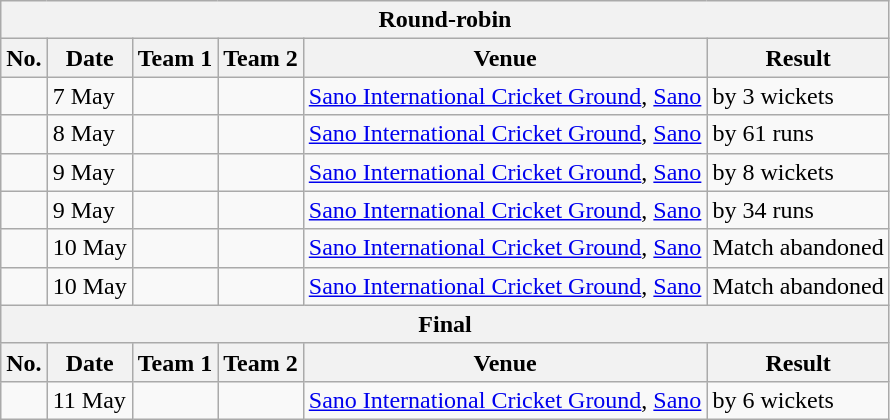<table class="wikitable">
<tr>
<th colspan="6">Round-robin</th>
</tr>
<tr>
<th>No.</th>
<th>Date</th>
<th>Team 1</th>
<th>Team 2</th>
<th>Venue</th>
<th>Result</th>
</tr>
<tr>
<td></td>
<td>7 May</td>
<td></td>
<td></td>
<td><a href='#'>Sano International Cricket Ground</a>, <a href='#'>Sano</a></td>
<td> by 3 wickets</td>
</tr>
<tr>
<td></td>
<td>8 May</td>
<td></td>
<td></td>
<td><a href='#'>Sano International Cricket Ground</a>, <a href='#'>Sano</a></td>
<td> by 61 runs</td>
</tr>
<tr>
<td></td>
<td>9 May</td>
<td></td>
<td></td>
<td><a href='#'>Sano International Cricket Ground</a>, <a href='#'>Sano</a></td>
<td> by 8 wickets</td>
</tr>
<tr>
<td></td>
<td>9 May</td>
<td></td>
<td></td>
<td><a href='#'>Sano International Cricket Ground</a>, <a href='#'>Sano</a></td>
<td> by 34 runs</td>
</tr>
<tr>
<td></td>
<td>10 May</td>
<td></td>
<td></td>
<td><a href='#'>Sano International Cricket Ground</a>, <a href='#'>Sano</a></td>
<td>Match abandoned</td>
</tr>
<tr>
<td></td>
<td>10 May</td>
<td></td>
<td></td>
<td><a href='#'>Sano International Cricket Ground</a>, <a href='#'>Sano</a></td>
<td>Match abandoned</td>
</tr>
<tr>
<th colspan="6">Final</th>
</tr>
<tr>
<th>No.</th>
<th>Date</th>
<th>Team 1</th>
<th>Team 2</th>
<th>Venue</th>
<th>Result</th>
</tr>
<tr>
<td></td>
<td>11 May</td>
<td></td>
<td></td>
<td><a href='#'>Sano International Cricket Ground</a>, <a href='#'>Sano</a></td>
<td> by 6 wickets</td>
</tr>
</table>
